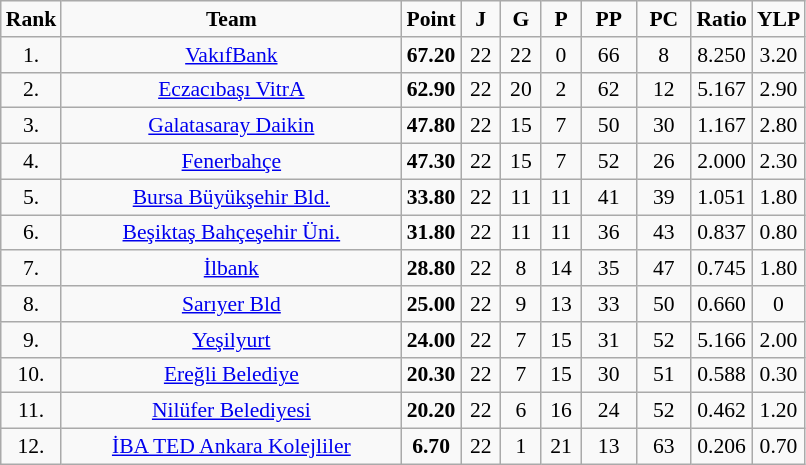<table class="wikitable" align="center" style="text-align: center; font-size: 90%;">
<tr>
<td width=20><strong>Rank</strong></td>
<td width=220><strong>Team</strong></td>
<td width=20><strong>Point</strong></td>
<td width=20><strong>J</strong></td>
<td width=20><strong>G</strong></td>
<td width=20><strong>P</strong></td>
<td width=30><strong>PP</strong></td>
<td width=30><strong>PC</strong></td>
<td width=30><strong>Ratio</strong></td>
<td width=20><strong>YLP</strong></td>
</tr>
<tr align=center>
<td>1.</td>
<td><a href='#'>VakıfBank</a></td>
<td><strong>67.20</strong></td>
<td>22</td>
<td>22</td>
<td>0</td>
<td>66</td>
<td>8</td>
<td>8.250</td>
<td>3.20</td>
</tr>
<tr align=center>
<td>2.</td>
<td><a href='#'>Eczacıbaşı VitrA</a></td>
<td><strong>62.90</strong></td>
<td>22</td>
<td>20</td>
<td>2</td>
<td>62</td>
<td>12</td>
<td>5.167</td>
<td>2.90</td>
</tr>
<tr align=center>
<td>3.</td>
<td><a href='#'>Galatasaray Daikin</a></td>
<td><strong>47.80</strong></td>
<td>22</td>
<td>15</td>
<td>7</td>
<td>50</td>
<td>30</td>
<td>1.167</td>
<td>2.80</td>
</tr>
<tr align=center>
<td>4.</td>
<td><a href='#'>Fenerbahçe</a></td>
<td><strong>47.30</strong></td>
<td>22</td>
<td>15</td>
<td>7</td>
<td>52</td>
<td>26</td>
<td>2.000</td>
<td>2.30</td>
</tr>
<tr align=center>
<td>5.</td>
<td><a href='#'>Bursa Büyükşehir Bld.</a></td>
<td><strong>33.80</strong></td>
<td>22</td>
<td>11</td>
<td>11</td>
<td>41</td>
<td>39</td>
<td>1.051</td>
<td>1.80</td>
</tr>
<tr align=center>
<td>6.</td>
<td><a href='#'>Beşiktaş Bahçeşehir Üni.</a></td>
<td><strong>31.80</strong></td>
<td>22</td>
<td>11</td>
<td>11</td>
<td>36</td>
<td>43</td>
<td>0.837</td>
<td>0.80</td>
</tr>
<tr align=center>
<td>7.</td>
<td><a href='#'>İlbank</a></td>
<td><strong>28.80</strong></td>
<td>22</td>
<td>8</td>
<td>14</td>
<td>35</td>
<td>47</td>
<td>0.745</td>
<td>1.80</td>
</tr>
<tr align=center>
<td>8.</td>
<td><a href='#'>Sarıyer Bld</a></td>
<td><strong>25.00</strong></td>
<td>22</td>
<td>9</td>
<td>13</td>
<td>33</td>
<td>50</td>
<td>0.660</td>
<td>0</td>
</tr>
<tr align=center>
<td>9.</td>
<td><a href='#'>Yeşilyurt</a></td>
<td><strong>24.00</strong></td>
<td>22</td>
<td>7</td>
<td>15</td>
<td>31</td>
<td>52</td>
<td>5.166</td>
<td>2.00</td>
</tr>
<tr align=center>
<td>10.</td>
<td><a href='#'>Ereğli Belediye</a></td>
<td><strong>20.30</strong></td>
<td>22</td>
<td>7</td>
<td>15</td>
<td>30</td>
<td>51</td>
<td>0.588</td>
<td>0.30</td>
</tr>
<tr align=center>
<td>11.</td>
<td><a href='#'>Nilüfer Belediyesi</a></td>
<td><strong>20.20</strong></td>
<td>22</td>
<td>6</td>
<td>16</td>
<td>24</td>
<td>52</td>
<td>0.462</td>
<td>1.20</td>
</tr>
<tr align=center>
<td>12.</td>
<td><a href='#'>İBA TED Ankara Kolejliler</a></td>
<td><strong>6.70</strong></td>
<td>22</td>
<td>1</td>
<td>21</td>
<td>13</td>
<td>63</td>
<td>0.206</td>
<td>0.70</td>
</tr>
</table>
